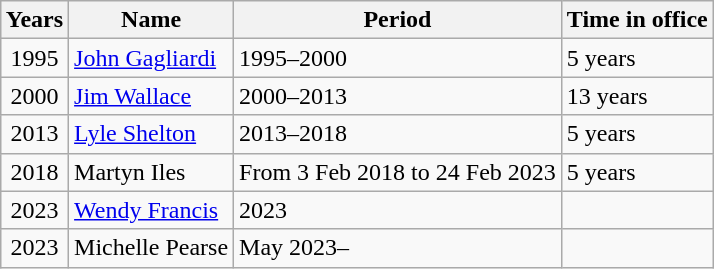<table class="wikitable sortable" style="float: right;">
<tr>
<th>Years</th>
<th>Name</th>
<th class="unsortable">Period</th>
<th>Time in office</th>
</tr>
<tr>
<td align=center>1995</td>
<td><a href='#'>John Gagliardi</a></td>
<td>1995–2000</td>
<td>5 years</td>
</tr>
<tr>
<td align=center>2000</td>
<td><a href='#'>Jim Wallace</a></td>
<td>2000–2013</td>
<td>13 years</td>
</tr>
<tr>
<td align=center>2013</td>
<td><a href='#'>Lyle Shelton</a></td>
<td>2013–2018</td>
<td>5 years</td>
</tr>
<tr>
<td align=center>2018</td>
<td>Martyn Iles</td>
<td>From 3 Feb 2018 to 24 Feb 2023</td>
<td>5 years</td>
</tr>
<tr>
<td align=center>2023</td>
<td><a href='#'>Wendy Francis</a></td>
<td>2023</td>
<td></td>
</tr>
<tr>
<td align=center>2023</td>
<td>Michelle Pearse</td>
<td>May 2023–</td>
<td></td>
</tr>
</table>
